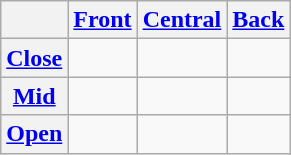<table class="wikitable" style="text-align:center">
<tr>
<th></th>
<th><a href='#'>Front</a></th>
<th><a href='#'>Central</a></th>
<th><a href='#'>Back</a></th>
</tr>
<tr align="center">
<th><a href='#'>Close</a></th>
<td></td>
<td></td>
<td></td>
</tr>
<tr>
<th><a href='#'>Mid</a></th>
<td></td>
<td></td>
<td></td>
</tr>
<tr align="center">
<th><a href='#'>Open</a></th>
<td></td>
<td></td>
<td></td>
</tr>
</table>
